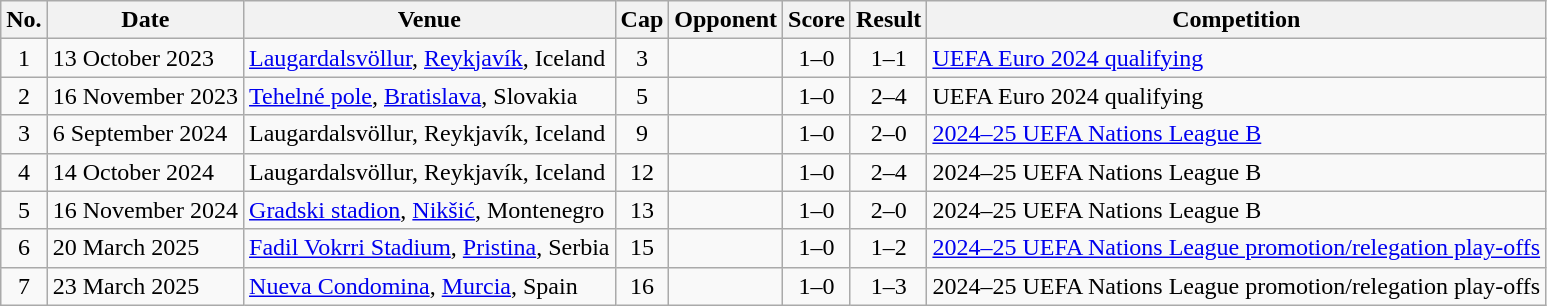<table class="wikitable sortable">
<tr>
<th scope="col">No.</th>
<th scope="col">Date</th>
<th scope="col">Venue</th>
<th scope="col">Cap</th>
<th scope="col">Opponent</th>
<th scope="col">Score</th>
<th scope="col">Result</th>
<th scope="col">Competition</th>
</tr>
<tr>
<td align="center">1</td>
<td>13 October 2023</td>
<td><a href='#'>Laugardalsvöllur</a>, <a href='#'>Reykjavík</a>, Iceland</td>
<td align="center">3</td>
<td></td>
<td align="center">1–0</td>
<td align="center">1–1</td>
<td><a href='#'>UEFA Euro 2024 qualifying</a></td>
</tr>
<tr>
<td align="center">2</td>
<td>16 November 2023</td>
<td><a href='#'>Tehelné pole</a>, <a href='#'>Bratislava</a>, Slovakia</td>
<td align="center">5</td>
<td></td>
<td align="center">1–0</td>
<td align="center">2–4</td>
<td>UEFA Euro 2024 qualifying</td>
</tr>
<tr>
<td align="center">3</td>
<td>6 September 2024</td>
<td>Laugardalsvöllur, Reykjavík, Iceland</td>
<td align="center">9</td>
<td></td>
<td align="center">1–0</td>
<td align="center">2–0</td>
<td><a href='#'>2024–25 UEFA Nations League B</a></td>
</tr>
<tr>
<td align="center">4</td>
<td>14 October 2024</td>
<td>Laugardalsvöllur, Reykjavík, Iceland</td>
<td align="center">12</td>
<td></td>
<td align="center">1–0</td>
<td align="center">2–4</td>
<td>2024–25 UEFA Nations League B</td>
</tr>
<tr>
<td align="center">5</td>
<td>16 November 2024</td>
<td><a href='#'>Gradski stadion</a>, <a href='#'>Nikšić</a>, Montenegro</td>
<td align="center">13</td>
<td></td>
<td align="center">1–0</td>
<td align="center">2–0</td>
<td>2024–25 UEFA Nations League B</td>
</tr>
<tr>
<td align="center">6</td>
<td>20 March 2025</td>
<td><a href='#'>Fadil Vokrri Stadium</a>, <a href='#'>Pristina</a>, Serbia</td>
<td align="center">15</td>
<td></td>
<td align="center">1–0</td>
<td align="center">1–2</td>
<td><a href='#'>2024–25 UEFA Nations League promotion/relegation play-offs</a></td>
</tr>
<tr>
<td align="center">7</td>
<td>23 March 2025</td>
<td><a href='#'>Nueva Condomina</a>, <a href='#'>Murcia</a>, Spain</td>
<td align="center">16</td>
<td></td>
<td align="center">1–0</td>
<td align="center">1–3</td>
<td>2024–25 UEFA Nations League promotion/relegation play-offs</td>
</tr>
</table>
